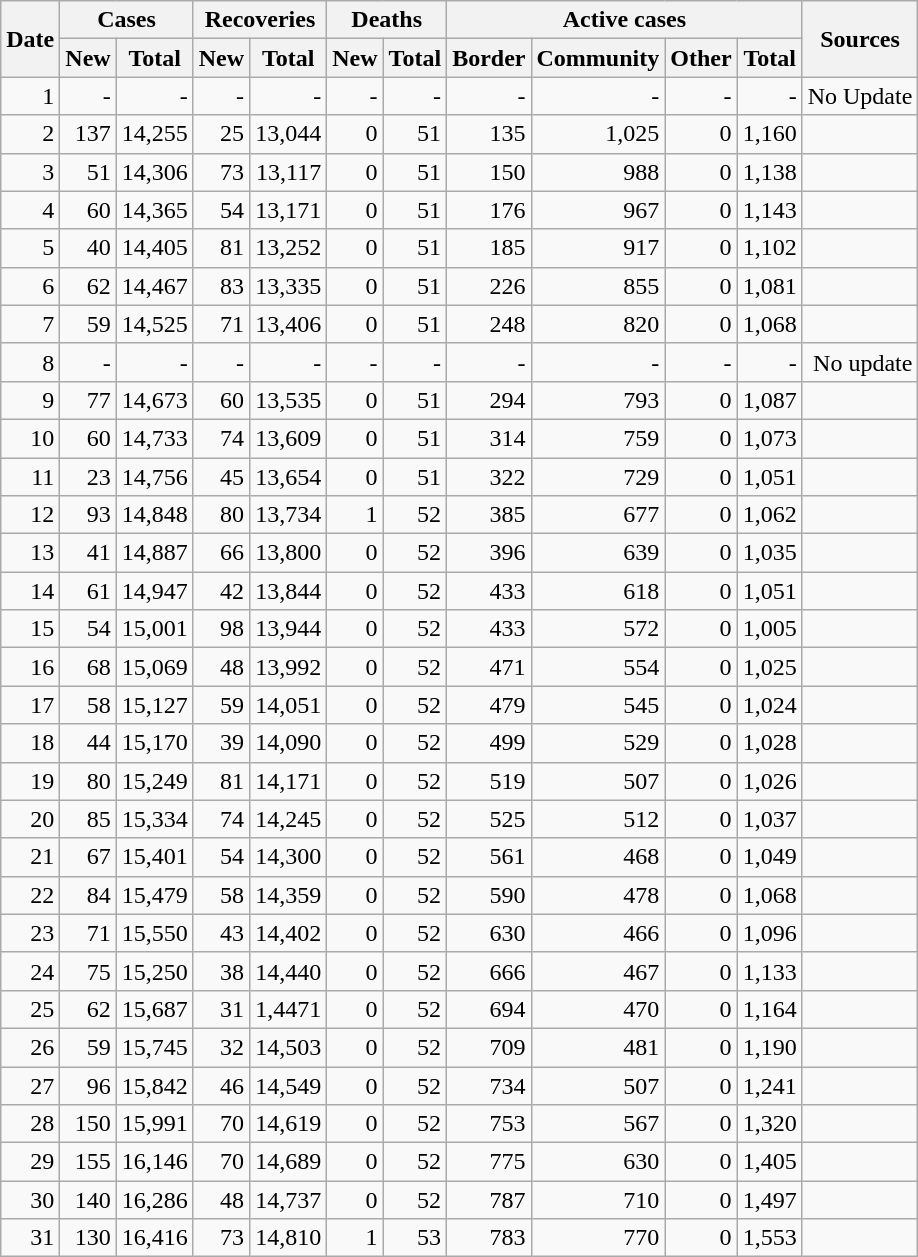<table class="wikitable sortable mw-collapsible mw-collapsed sticky-header-multi sort-under" style="text-align:right;">
<tr>
<th rowspan=2>Date</th>
<th colspan=2>Cases</th>
<th colspan=2>Recoveries</th>
<th colspan=2>Deaths</th>
<th colspan=4>Active cases</th>
<th rowspan=2 class="unsortable">Sources</th>
</tr>
<tr>
<th>New</th>
<th>Total</th>
<th>New</th>
<th>Total</th>
<th>New</th>
<th>Total</th>
<th>Border</th>
<th>Community</th>
<th>Other</th>
<th>Total</th>
</tr>
<tr>
<td>1</td>
<td>-</td>
<td>-</td>
<td>-</td>
<td>-</td>
<td>-</td>
<td>-</td>
<td>-</td>
<td>-</td>
<td>-</td>
<td>-</td>
<td>No Update</td>
</tr>
<tr>
<td>2</td>
<td>137</td>
<td>14,255</td>
<td>25</td>
<td>13,044</td>
<td>0</td>
<td>51</td>
<td>135</td>
<td>1,025</td>
<td>0</td>
<td>1,160</td>
<td></td>
</tr>
<tr>
<td>3</td>
<td>51</td>
<td>14,306</td>
<td>73</td>
<td>13,117</td>
<td>0</td>
<td>51</td>
<td>150</td>
<td>988</td>
<td>0</td>
<td>1,138</td>
<td></td>
</tr>
<tr>
<td>4</td>
<td>60</td>
<td>14,365</td>
<td>54</td>
<td>13,171</td>
<td>0</td>
<td>51</td>
<td>176</td>
<td>967</td>
<td>0</td>
<td>1,143</td>
<td></td>
</tr>
<tr>
<td>5</td>
<td>40</td>
<td>14,405</td>
<td>81</td>
<td>13,252</td>
<td>0</td>
<td>51</td>
<td>185</td>
<td>917</td>
<td>0</td>
<td>1,102</td>
<td></td>
</tr>
<tr>
<td>6</td>
<td>62</td>
<td>14,467</td>
<td>83</td>
<td>13,335</td>
<td>0</td>
<td>51</td>
<td>226</td>
<td>855</td>
<td>0</td>
<td>1,081</td>
<td></td>
</tr>
<tr>
<td>7</td>
<td>59</td>
<td>14,525</td>
<td>71</td>
<td>13,406</td>
<td>0</td>
<td>51</td>
<td>248</td>
<td>820</td>
<td>0</td>
<td>1,068</td>
<td></td>
</tr>
<tr>
<td>8</td>
<td>-</td>
<td>-</td>
<td>-</td>
<td>-</td>
<td>-</td>
<td>-</td>
<td>-</td>
<td>-</td>
<td>-</td>
<td>-</td>
<td>No update</td>
</tr>
<tr>
<td>9</td>
<td>77</td>
<td>14,673</td>
<td>60</td>
<td>13,535</td>
<td>0</td>
<td>51</td>
<td>294</td>
<td>793</td>
<td>0</td>
<td>1,087</td>
<td></td>
</tr>
<tr>
<td>10</td>
<td>60</td>
<td>14,733</td>
<td>74</td>
<td>13,609</td>
<td>0</td>
<td>51</td>
<td>314</td>
<td>759</td>
<td>0</td>
<td>1,073</td>
<td></td>
</tr>
<tr>
<td>11</td>
<td>23</td>
<td>14,756</td>
<td>45</td>
<td>13,654</td>
<td>0</td>
<td>51</td>
<td>322</td>
<td>729</td>
<td>0</td>
<td>1,051</td>
<td></td>
</tr>
<tr>
<td>12</td>
<td>93</td>
<td>14,848</td>
<td>80</td>
<td>13,734</td>
<td>1</td>
<td>52</td>
<td>385</td>
<td>677</td>
<td>0</td>
<td>1,062</td>
<td></td>
</tr>
<tr>
<td>13</td>
<td>41</td>
<td>14,887</td>
<td>66</td>
<td>13,800</td>
<td>0</td>
<td>52</td>
<td>396</td>
<td>639</td>
<td>0</td>
<td>1,035</td>
<td></td>
</tr>
<tr>
<td>14</td>
<td>61</td>
<td>14,947</td>
<td>42</td>
<td>13,844</td>
<td>0</td>
<td>52</td>
<td>433</td>
<td>618</td>
<td>0</td>
<td>1,051</td>
<td></td>
</tr>
<tr>
<td>15</td>
<td>54</td>
<td>15,001</td>
<td>98</td>
<td>13,944</td>
<td>0</td>
<td>52</td>
<td>433</td>
<td>572</td>
<td>0</td>
<td>1,005</td>
<td></td>
</tr>
<tr>
<td>16</td>
<td>68</td>
<td>15,069</td>
<td>48</td>
<td>13,992</td>
<td>0</td>
<td>52</td>
<td>471</td>
<td>554</td>
<td>0</td>
<td>1,025</td>
<td></td>
</tr>
<tr>
<td>17</td>
<td>58</td>
<td>15,127</td>
<td>59</td>
<td>14,051</td>
<td>0</td>
<td>52</td>
<td>479</td>
<td>545</td>
<td>0</td>
<td>1,024</td>
<td></td>
</tr>
<tr>
<td>18</td>
<td>44</td>
<td>15,170</td>
<td>39</td>
<td>14,090</td>
<td>0</td>
<td>52</td>
<td>499</td>
<td>529</td>
<td>0</td>
<td>1,028</td>
<td></td>
</tr>
<tr>
<td>19</td>
<td>80</td>
<td>15,249</td>
<td>81</td>
<td>14,171</td>
<td>0</td>
<td>52</td>
<td>519</td>
<td>507</td>
<td>0</td>
<td>1,026</td>
<td></td>
</tr>
<tr>
<td>20</td>
<td>85</td>
<td>15,334</td>
<td>74</td>
<td>14,245</td>
<td>0</td>
<td>52</td>
<td>525</td>
<td>512</td>
<td>0</td>
<td>1,037</td>
<td></td>
</tr>
<tr>
<td>21</td>
<td>67</td>
<td>15,401</td>
<td>54</td>
<td>14,300</td>
<td>0</td>
<td>52</td>
<td>561</td>
<td>468</td>
<td>0</td>
<td>1,049</td>
<td></td>
</tr>
<tr>
<td>22</td>
<td>84</td>
<td>15,479</td>
<td>58</td>
<td>14,359</td>
<td>0</td>
<td>52</td>
<td>590</td>
<td>478</td>
<td>0</td>
<td>1,068</td>
<td></td>
</tr>
<tr>
<td>23</td>
<td>71</td>
<td>15,550</td>
<td>43</td>
<td>14,402</td>
<td>0</td>
<td>52</td>
<td>630</td>
<td>466</td>
<td>0</td>
<td>1,096</td>
<td></td>
</tr>
<tr>
<td>24</td>
<td>75</td>
<td>15,250</td>
<td>38</td>
<td>14,440</td>
<td>0</td>
<td>52</td>
<td>666</td>
<td>467</td>
<td>0</td>
<td>1,133</td>
<td></td>
</tr>
<tr>
<td>25</td>
<td>62</td>
<td>15,687</td>
<td>31</td>
<td>1,4471</td>
<td>0</td>
<td>52</td>
<td>694</td>
<td>470</td>
<td>0</td>
<td>1,164</td>
<td></td>
</tr>
<tr>
<td>26</td>
<td>59</td>
<td>15,745</td>
<td>32</td>
<td>14,503</td>
<td>0</td>
<td>52</td>
<td>709</td>
<td>481</td>
<td>0</td>
<td>1,190</td>
<td></td>
</tr>
<tr>
<td>27</td>
<td>96</td>
<td>15,842</td>
<td>46</td>
<td>14,549</td>
<td>0</td>
<td>52</td>
<td>734</td>
<td>507</td>
<td>0</td>
<td>1,241</td>
<td></td>
</tr>
<tr>
<td>28</td>
<td>150</td>
<td>15,991</td>
<td>70</td>
<td>14,619</td>
<td>0</td>
<td>52</td>
<td>753</td>
<td>567</td>
<td>0</td>
<td>1,320</td>
<td></td>
</tr>
<tr>
<td>29</td>
<td>155</td>
<td>16,146</td>
<td>70</td>
<td>14,689</td>
<td>0</td>
<td>52</td>
<td>775</td>
<td>630</td>
<td>0</td>
<td>1,405</td>
<td></td>
</tr>
<tr>
<td>30</td>
<td>140</td>
<td>16,286</td>
<td>48</td>
<td>14,737</td>
<td>0</td>
<td>52</td>
<td>787</td>
<td>710</td>
<td>0</td>
<td>1,497</td>
<td></td>
</tr>
<tr>
<td>31</td>
<td>130</td>
<td>16,416</td>
<td>73</td>
<td>14,810</td>
<td>1</td>
<td>53</td>
<td>783</td>
<td>770</td>
<td>0</td>
<td>1,553</td>
<td></td>
</tr>
</table>
